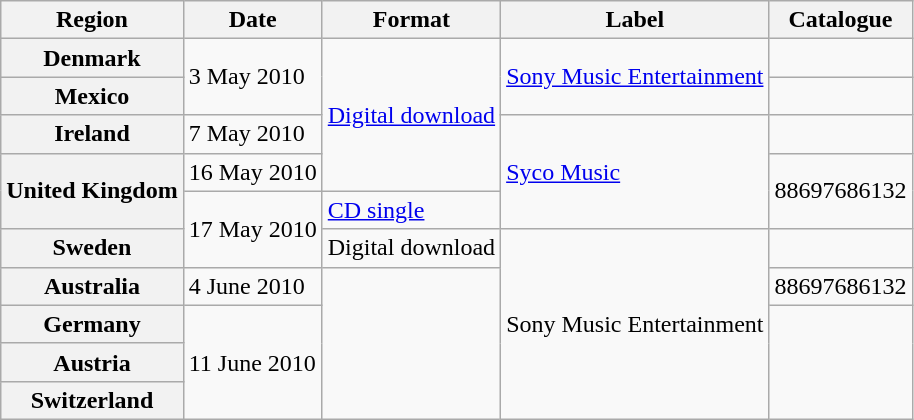<table class="wikitable plainrowheaders">
<tr>
<th>Region</th>
<th>Date</th>
<th>Format</th>
<th>Label</th>
<th>Catalogue</th>
</tr>
<tr>
<th scope="row">Denmark</th>
<td rowspan="2">3 May 2010</td>
<td rowspan="4"><a href='#'>Digital download</a></td>
<td rowspan="2"><a href='#'>Sony Music Entertainment</a></td>
<td></td>
</tr>
<tr>
<th scope="row">Mexico</th>
<td></td>
</tr>
<tr>
<th scope="row">Ireland</th>
<td>7 May 2010</td>
<td rowspan="3"><a href='#'>Syco Music</a></td>
<td></td>
</tr>
<tr>
<th scope="row" rowspan="2">United Kingdom</th>
<td>16 May 2010</td>
<td rowspan="2">88697686132</td>
</tr>
<tr>
<td rowspan="2">17 May 2010</td>
<td><a href='#'>CD single</a></td>
</tr>
<tr>
<th scope="row">Sweden</th>
<td>Digital download</td>
<td rowspan="6">Sony Music Entertainment</td>
<td></td>
</tr>
<tr>
<th scope="row">Australia</th>
<td>4 June 2010</td>
<td rowspan="4"></td>
<td>88697686132</td>
</tr>
<tr>
<th scope="row">Germany</th>
<td rowspan="3">11 June 2010</td>
<td rowspan="3"></td>
</tr>
<tr>
<th scope="row">Austria</th>
</tr>
<tr>
<th scope="row">Switzerland</th>
</tr>
</table>
